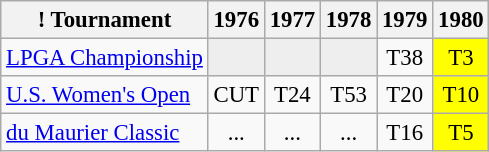<table class="wikitable" style="font-size:95%;text-align:center;">
<tr>
<th>! Tournament</th>
<th>1976</th>
<th>1977</th>
<th>1978</th>
<th>1979</th>
<th>1980</th>
</tr>
<tr>
<td align=left><a href='#'>LPGA Championship</a></td>
<td style="background:#eeeeee;"></td>
<td style="background:#eeeeee;"></td>
<td style="background:#eeeeee;"></td>
<td>T38</td>
<td style="background:yellow;">T3</td>
</tr>
<tr>
<td align=left><a href='#'>U.S. Women's Open</a></td>
<td>CUT</td>
<td>T24</td>
<td>T53</td>
<td>T20</td>
<td style="background:yellow;">T10</td>
</tr>
<tr>
<td align=left><a href='#'>du Maurier Classic</a></td>
<td>...</td>
<td>...</td>
<td>...</td>
<td>T16</td>
<td style="background:yellow;">T5</td>
</tr>
</table>
